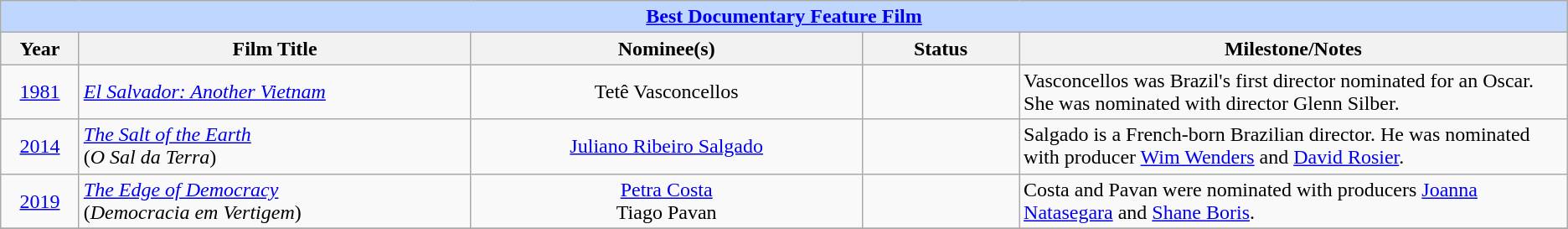<table class="wikitable" style="text-align: center">
<tr bgcolor=#bfd7ff>
<td colspan=6><strong><a href='#'>Best Documentary Feature Film</a></strong></td>
</tr>
<tr bgcolor=#ebf5ff>
<th width=5%>Year</th>
<th width=25%>Film Title</th>
<th width=25%>Nominee(s)</th>
<th width=10%>Status</th>
<th width=35%>Milestone/Notes</th>
</tr>
<tr>
<td><a href='#'>1981</a></td>
<td style="text-align: left"><em><a href='#'>El Salvador: Another Vietnam</a></em></td>
<td>Tetê Vasconcellos</td>
<td></td>
<td style="text-align: left">Vasconcellos was Brazil's first director nominated for an Oscar. She was nominated with director Glenn Silber.</td>
</tr>
<tr>
<td><a href='#'>2014</a></td>
<td style="text-align: left"><em><a href='#'>The Salt of the Earth</a></em><br>(<em>O Sal da Terra</em>)</td>
<td><a href='#'>Juliano Ribeiro Salgado</a></td>
<td></td>
<td style="text-align: left">Salgado is a French-born Brazilian director. He was nominated with producer <a href='#'>Wim Wenders</a> and <a href='#'>David Rosier</a>.</td>
</tr>
<tr>
<td><a href='#'>2019</a></td>
<td style="text-align: left"><em><a href='#'>The Edge of Democracy</a></em><br>(<em>Democracia em Vertigem</em>)</td>
<td><a href='#'>Petra Costa</a><br>Tiago Pavan</td>
<td></td>
<td style="text-align: left">Costa and Pavan were nominated with producers <a href='#'>Joanna Natasegara</a> and <a href='#'>Shane Boris</a>.</td>
</tr>
<tr>
</tr>
</table>
